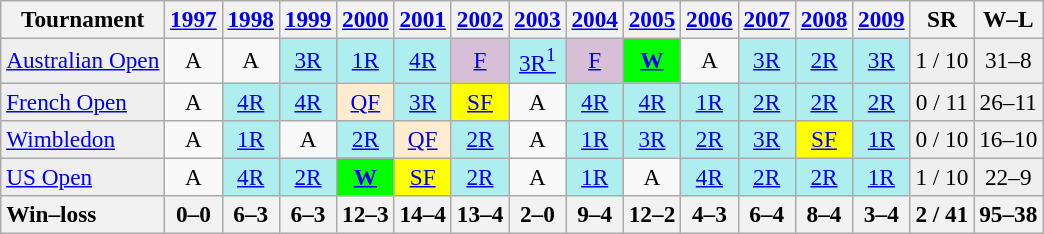<table class="wikitable" style="text-align:center;font-size:97%">
<tr>
<th>Tournament</th>
<th><a href='#'>1997</a></th>
<th><a href='#'>1998</a></th>
<th><a href='#'>1999</a></th>
<th><a href='#'>2000</a></th>
<th><a href='#'>2001</a></th>
<th><a href='#'>2002</a></th>
<th><a href='#'>2003</a></th>
<th><a href='#'>2004</a></th>
<th><a href='#'>2005</a></th>
<th><a href='#'>2006</a></th>
<th><a href='#'>2007</a></th>
<th><a href='#'>2008</a></th>
<th><a href='#'>2009</a></th>
<th>SR</th>
<th>W–L</th>
</tr>
<tr>
<td style="background:#efefef; text-align:left;"><a href='#'>Australian Open</a></td>
<td>A</td>
<td>A</td>
<td bgcolor="afeeee"><a href='#'>3R</a></td>
<td bgcolor="afeeee"><a href='#'>1R</a></td>
<td bgcolor="afeeee"><a href='#'>4R</a></td>
<td bgcolor="thistle"><a href='#'>F</a></td>
<td bgcolor="afeeee"><a href='#'>3R<sup>1</sup></a></td>
<td bgcolor="thistle"><a href='#'>F</a></td>
<td bgcolor="lime"><strong><a href='#'>W</a></strong></td>
<td>A</td>
<td bgcolor="afeeee"><a href='#'>3R</a></td>
<td bgcolor="afeeee"><a href='#'>2R</a></td>
<td bgcolor="afeeee"><a href='#'>3R</a></td>
<td style="background:#efefef;">1 / 10</td>
<td style="background:#efefef;">31–8</td>
</tr>
<tr>
<td style="background:#efefef; text-align:left;"><a href='#'>French Open</a></td>
<td>A</td>
<td bgcolor="afeeee"><a href='#'>4R</a></td>
<td bgcolor="afeeee"><a href='#'>4R</a></td>
<td bgcolor="ffebcd"><a href='#'>QF</a></td>
<td bgcolor="afeeee"><a href='#'>3R</a></td>
<td bgcolor="yellow"><a href='#'>SF</a></td>
<td>A</td>
<td bgcolor="afeeee"><a href='#'>4R</a></td>
<td bgcolor="afeeee"><a href='#'>4R</a></td>
<td bgcolor="afeeee"><a href='#'>1R</a></td>
<td bgcolor="afeeee"><a href='#'>2R</a></td>
<td bgcolor="afeeee"><a href='#'>2R</a></td>
<td bgcolor="afeeee"><a href='#'>2R</a></td>
<td style="background:#efefef;">0 / 11</td>
<td style="background:#efefef;">26–11</td>
</tr>
<tr>
<td style="background:#efefef; text-align:left;"><a href='#'>Wimbledon</a></td>
<td>A</td>
<td bgcolor="afeeee"><a href='#'>1R</a></td>
<td>A</td>
<td bgcolor="afeeee"><a href='#'>2R</a></td>
<td bgcolor="ffebcd"><a href='#'>QF</a></td>
<td bgcolor="afeeee"><a href='#'>2R</a></td>
<td>A</td>
<td bgcolor="afeeee"><a href='#'>1R</a></td>
<td bgcolor="afeeee"><a href='#'>3R</a></td>
<td bgcolor="afeeee"><a href='#'>2R</a></td>
<td bgcolor="afeeee"><a href='#'>3R</a></td>
<td bgcolor="yellow"><a href='#'>SF</a></td>
<td bgcolor="afeeee"><a href='#'>1R</a></td>
<td style="background:#efefef;">0 / 10</td>
<td style="background:#efefef;">16–10</td>
</tr>
<tr>
<td style="background:#efefef; text-align:left;"><a href='#'>US Open</a></td>
<td>A</td>
<td bgcolor="afeeee"><a href='#'>4R</a></td>
<td bgcolor="afeeee"><a href='#'>2R</a></td>
<td bgcolor="lime"><strong><a href='#'>W</a></strong></td>
<td bgcolor="yellow"><a href='#'>SF</a></td>
<td bgcolor="afeeee"><a href='#'>2R</a></td>
<td>A</td>
<td bgcolor="afeeee"><a href='#'>1R</a></td>
<td>A</td>
<td bgcolor="afeeee"><a href='#'>4R</a></td>
<td bgcolor="afeeee"><a href='#'>2R</a></td>
<td bgcolor="afeeee"><a href='#'>2R</a></td>
<td bgcolor="afeeee"><a href='#'>1R</a></td>
<td style="background:#efefef;">1 / 10</td>
<td style="background:#efefef;">22–9</td>
</tr>
<tr>
<th style="text-align:left">Win–loss</th>
<th>0–0</th>
<th>6–3</th>
<th>6–3</th>
<th>12–3</th>
<th>14–4</th>
<th>13–4</th>
<th>2–0</th>
<th>9–4</th>
<th>12–2</th>
<th>4–3</th>
<th>6–4</th>
<th>8–4</th>
<th>3–4</th>
<th>2 / 41</th>
<th>95–38</th>
</tr>
</table>
